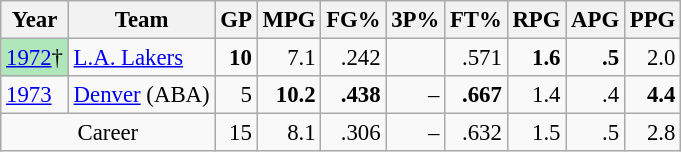<table class="wikitable sortable" style="font-size:95%; text-align:right;">
<tr>
<th>Year</th>
<th>Team</th>
<th>GP</th>
<th>MPG</th>
<th>FG%</th>
<th>3P%</th>
<th>FT%</th>
<th>RPG</th>
<th>APG</th>
<th>PPG</th>
</tr>
<tr>
<td style="text-align:left;background:#afe6ba;"><a href='#'>1972</a>†</td>
<td style="text-align:left;"><a href='#'>L.A. Lakers</a></td>
<td><strong>10</strong></td>
<td>7.1</td>
<td>.242</td>
<td></td>
<td>.571</td>
<td><strong>1.6</strong></td>
<td><strong>.5</strong></td>
<td>2.0</td>
</tr>
<tr>
<td style="text-align:left;"><a href='#'>1973</a></td>
<td style="text-align:left;"><a href='#'>Denver</a> (ABA)</td>
<td>5</td>
<td><strong>10.2</strong></td>
<td><strong>.438</strong></td>
<td>–</td>
<td><strong>.667</strong></td>
<td>1.4</td>
<td>.4</td>
<td><strong>4.4</strong></td>
</tr>
<tr class="sortbottom">
<td colspan="2" style="text-align:center;">Career</td>
<td>15</td>
<td>8.1</td>
<td>.306</td>
<td>–</td>
<td>.632</td>
<td>1.5</td>
<td>.5</td>
<td>2.8</td>
</tr>
</table>
